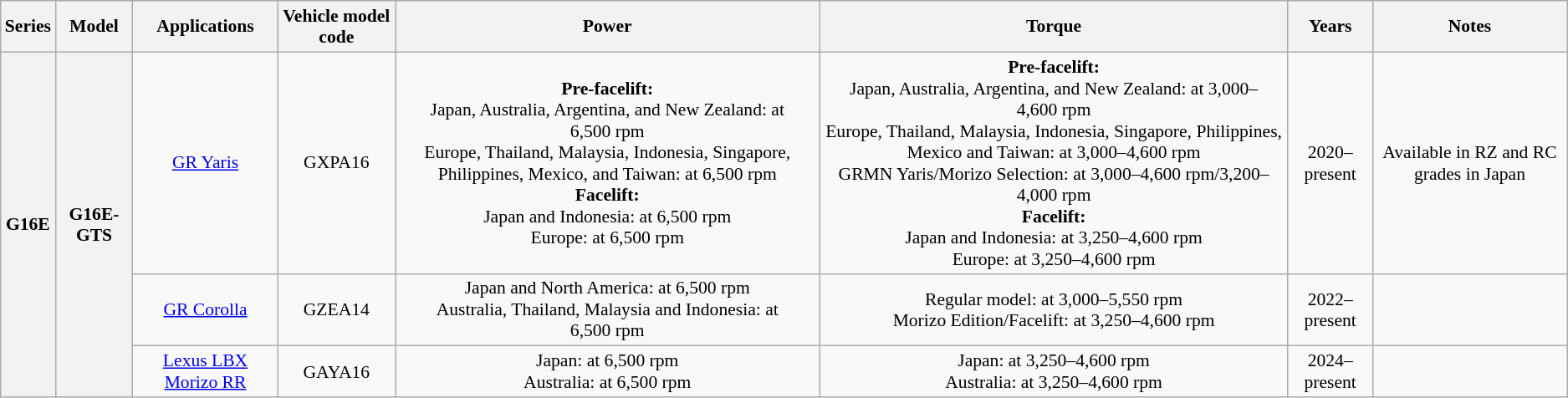<table class="wikitable" style="text-align:center; font-size:90%;">
<tr>
<th>Series</th>
<th>Model</th>
<th>Applications</th>
<th>Vehicle model code</th>
<th>Power</th>
<th>Torque</th>
<th>Years</th>
<th>Notes</th>
</tr>
<tr>
<th rowspan="3">G16E</th>
<th rowspan="3">G16E-GTS</th>
<td><a href='#'>GR Yaris</a></td>
<td>GXPA16</td>
<td><strong>Pre-facelift:</strong><br>Japan, Australia, Argentina, and New Zealand:  at 6,500 rpm<br>Europe, Thailand, Malaysia, Indonesia, Singapore, Philippines, Mexico, and Taiwan:  at 6,500 rpm<br><strong>Facelift:</strong><br>Japan and Indonesia:  at 6,500 rpm<br>Europe:  at 6,500 rpm</td>
<td><strong>Pre-facelift:</strong><br>Japan, Australia, Argentina, and New Zealand:  at 3,000–4,600 rpm<br>Europe, Thailand, Malaysia, Indonesia, Singapore, Philippines, Mexico and Taiwan:  at 3,000–4,600 rpm<br>GRMN Yaris/Morizo Selection:  at 3,000–4,600 rpm/3,200–4,000 rpm<br><strong>Facelift:</strong><br>Japan and Indonesia:  at 3,250–4,600 rpm<br>Europe:  at 3,250–4,600 rpm</td>
<td>2020–present</td>
<td>Available in RZ and RC grades in Japan</td>
</tr>
<tr>
<td><a href='#'>GR Corolla</a></td>
<td>GZEA14</td>
<td>Japan and North America:  at 6,500 rpm<br>Australia, Thailand, Malaysia and Indonesia:  at 6,500 rpm</td>
<td>Regular model:  at 3,000–5,550 rpm<br>Morizo Edition/Facelift:  at 3,250–4,600 rpm</td>
<td>2022–present</td>
<td></td>
</tr>
<tr>
<td><a href='#'>Lexus LBX Morizo RR</a></td>
<td>GAYA16</td>
<td>Japan:  at 6,500 rpm<br>Australia:  at 6,500 rpm</td>
<td>Japan:  at 3,250–4,600 rpm<br>Australia:  at 3,250–4,600 rpm</td>
<td>2024–present</td>
<td></td>
</tr>
</table>
